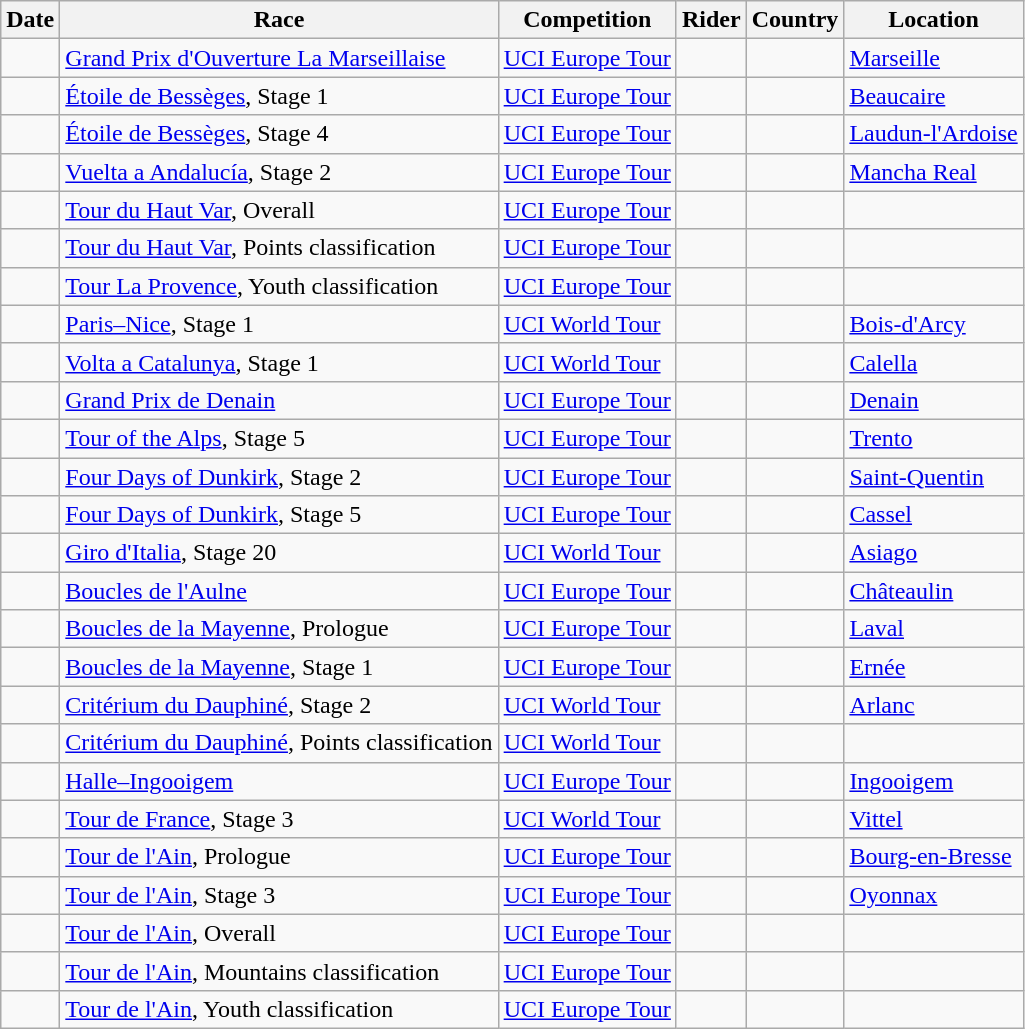<table class="wikitable sortable">
<tr>
<th>Date</th>
<th>Race</th>
<th>Competition</th>
<th>Rider</th>
<th>Country</th>
<th>Location</th>
</tr>
<tr>
<td></td>
<td><a href='#'>Grand Prix d'Ouverture La Marseillaise</a></td>
<td><a href='#'>UCI Europe Tour</a></td>
<td></td>
<td></td>
<td><a href='#'>Marseille</a></td>
</tr>
<tr>
<td></td>
<td><a href='#'>Étoile de Bessèges</a>, Stage 1</td>
<td><a href='#'>UCI Europe Tour</a></td>
<td></td>
<td></td>
<td><a href='#'>Beaucaire</a></td>
</tr>
<tr>
<td></td>
<td><a href='#'>Étoile de Bessèges</a>, Stage 4</td>
<td><a href='#'>UCI Europe Tour</a></td>
<td></td>
<td></td>
<td><a href='#'>Laudun-l'Ardoise</a></td>
</tr>
<tr>
<td></td>
<td><a href='#'>Vuelta a Andalucía</a>, Stage 2</td>
<td><a href='#'>UCI Europe Tour</a></td>
<td></td>
<td></td>
<td><a href='#'>Mancha Real</a></td>
</tr>
<tr>
<td></td>
<td><a href='#'>Tour du Haut Var</a>, Overall</td>
<td><a href='#'>UCI Europe Tour</a></td>
<td></td>
<td></td>
<td></td>
</tr>
<tr>
<td></td>
<td><a href='#'>Tour du Haut Var</a>, Points classification</td>
<td><a href='#'>UCI Europe Tour</a></td>
<td></td>
<td></td>
<td></td>
</tr>
<tr>
<td></td>
<td><a href='#'>Tour La Provence</a>, Youth classification</td>
<td><a href='#'>UCI Europe Tour</a></td>
<td></td>
<td></td>
<td></td>
</tr>
<tr>
<td></td>
<td><a href='#'>Paris–Nice</a>, Stage 1</td>
<td><a href='#'>UCI World Tour</a></td>
<td></td>
<td></td>
<td><a href='#'>Bois-d'Arcy</a></td>
</tr>
<tr>
<td></td>
<td><a href='#'>Volta a Catalunya</a>, Stage 1</td>
<td><a href='#'>UCI World Tour</a></td>
<td></td>
<td></td>
<td><a href='#'>Calella</a></td>
</tr>
<tr>
<td></td>
<td><a href='#'>Grand Prix de Denain</a></td>
<td><a href='#'>UCI Europe Tour</a></td>
<td></td>
<td></td>
<td><a href='#'>Denain</a></td>
</tr>
<tr>
<td></td>
<td><a href='#'>Tour of the Alps</a>, Stage 5</td>
<td><a href='#'>UCI Europe Tour</a></td>
<td></td>
<td></td>
<td><a href='#'>Trento</a></td>
</tr>
<tr>
<td></td>
<td><a href='#'>Four Days of Dunkirk</a>, Stage 2</td>
<td><a href='#'>UCI Europe Tour</a></td>
<td></td>
<td></td>
<td><a href='#'>Saint-Quentin</a></td>
</tr>
<tr>
<td></td>
<td><a href='#'>Four Days of Dunkirk</a>, Stage 5</td>
<td><a href='#'>UCI Europe Tour</a></td>
<td></td>
<td></td>
<td><a href='#'>Cassel</a></td>
</tr>
<tr>
<td></td>
<td><a href='#'>Giro d'Italia</a>, Stage 20</td>
<td><a href='#'>UCI World Tour</a></td>
<td></td>
<td></td>
<td><a href='#'>Asiago</a></td>
</tr>
<tr>
<td></td>
<td><a href='#'>Boucles de l'Aulne</a></td>
<td><a href='#'>UCI Europe Tour</a></td>
<td></td>
<td></td>
<td><a href='#'>Châteaulin</a></td>
</tr>
<tr>
<td></td>
<td><a href='#'>Boucles de la Mayenne</a>, Prologue</td>
<td><a href='#'>UCI Europe Tour</a></td>
<td></td>
<td></td>
<td><a href='#'>Laval</a></td>
</tr>
<tr>
<td></td>
<td><a href='#'>Boucles de la Mayenne</a>, Stage 1</td>
<td><a href='#'>UCI Europe Tour</a></td>
<td></td>
<td></td>
<td><a href='#'>Ernée</a></td>
</tr>
<tr>
<td></td>
<td><a href='#'>Critérium du Dauphiné</a>, Stage 2</td>
<td><a href='#'>UCI World Tour</a></td>
<td></td>
<td></td>
<td><a href='#'>Arlanc</a></td>
</tr>
<tr>
<td></td>
<td><a href='#'>Critérium du Dauphiné</a>, Points classification</td>
<td><a href='#'>UCI World Tour</a></td>
<td></td>
<td></td>
<td></td>
</tr>
<tr>
<td></td>
<td><a href='#'>Halle–Ingooigem</a></td>
<td><a href='#'>UCI Europe Tour</a></td>
<td></td>
<td></td>
<td><a href='#'>Ingooigem</a></td>
</tr>
<tr>
<td></td>
<td><a href='#'>Tour de France</a>, Stage 3</td>
<td><a href='#'>UCI World Tour</a></td>
<td></td>
<td></td>
<td><a href='#'>Vittel</a></td>
</tr>
<tr>
<td></td>
<td><a href='#'>Tour de l'Ain</a>, Prologue</td>
<td><a href='#'>UCI Europe Tour</a></td>
<td></td>
<td></td>
<td><a href='#'>Bourg-en-Bresse</a></td>
</tr>
<tr>
<td></td>
<td><a href='#'>Tour de l'Ain</a>, Stage 3</td>
<td><a href='#'>UCI Europe Tour</a></td>
<td></td>
<td></td>
<td><a href='#'>Oyonnax</a></td>
</tr>
<tr>
<td></td>
<td><a href='#'>Tour de l'Ain</a>, Overall</td>
<td><a href='#'>UCI Europe Tour</a></td>
<td></td>
<td></td>
<td></td>
</tr>
<tr>
<td></td>
<td><a href='#'>Tour de l'Ain</a>, Mountains classification</td>
<td><a href='#'>UCI Europe Tour</a></td>
<td></td>
<td></td>
<td></td>
</tr>
<tr>
<td></td>
<td><a href='#'>Tour de l'Ain</a>, Youth classification</td>
<td><a href='#'>UCI Europe Tour</a></td>
<td></td>
<td></td>
<td></td>
</tr>
</table>
